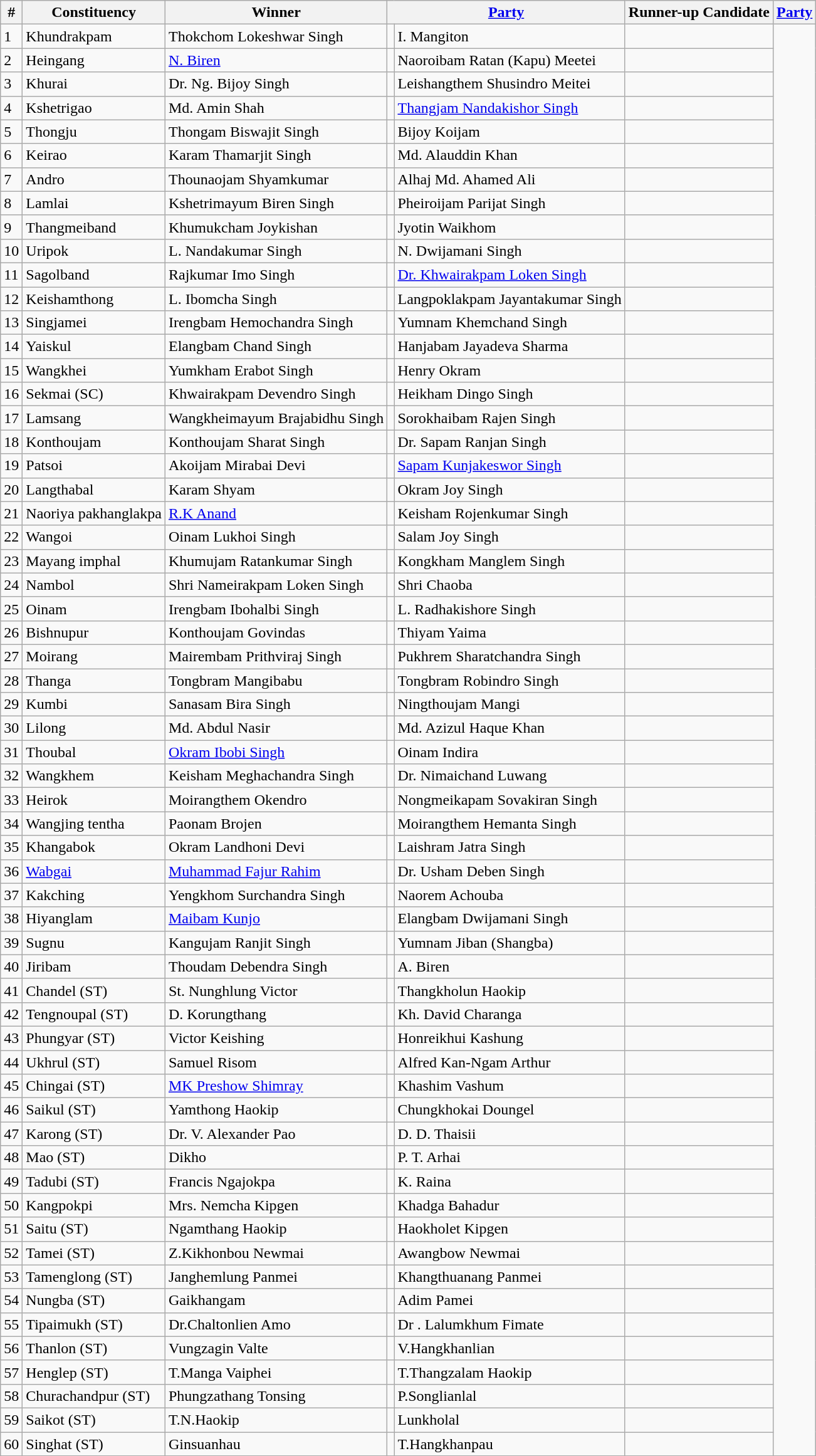<table class="wikitable sortable">
<tr>
<th>#</th>
<th>Constituency</th>
<th>Winner</th>
<th colspan="2"><a href='#'>Party</a></th>
<th>Runner-up Candidate</th>
<th colspan="2"><a href='#'>Party</a></th>
</tr>
<tr>
<td>1</td>
<td>Khundrakpam</td>
<td>Thokchom Lokeshwar Singh</td>
<td></td>
<td>I. Mangiton</td>
<td></td>
</tr>
<tr>
<td>2</td>
<td>Heingang</td>
<td><a href='#'>N. Biren</a></td>
<td></td>
<td>Naoroibam Ratan (Kapu) Meetei</td>
<td></td>
</tr>
<tr>
<td>3</td>
<td>Khurai</td>
<td>Dr. Ng. Bijoy Singh</td>
<td></td>
<td>Leishangthem Shusindro Meitei</td>
<td></td>
</tr>
<tr>
<td>4</td>
<td>Kshetrigao</td>
<td>Md. Amin Shah</td>
<td></td>
<td><a href='#'>Thangjam Nandakishor Singh</a></td>
<td></td>
</tr>
<tr>
<td>5</td>
<td>Thongju</td>
<td>Thongam Biswajit Singh</td>
<td></td>
<td>Bijoy Koijam</td>
<td></td>
</tr>
<tr>
<td>6</td>
<td>Keirao</td>
<td>Karam Thamarjit Singh</td>
<td></td>
<td>Md. Alauddin Khan</td>
<td></td>
</tr>
<tr>
<td>7</td>
<td>Andro</td>
<td>Thounaojam Shyamkumar</td>
<td></td>
<td>Alhaj Md. Ahamed Ali</td>
<td></td>
</tr>
<tr>
<td>8</td>
<td>Lamlai</td>
<td>Kshetrimayum Biren Singh</td>
<td></td>
<td>Pheiroijam Parijat Singh</td>
<td></td>
</tr>
<tr>
<td>9</td>
<td>Thangmeiband</td>
<td>Khumukcham Joykishan</td>
<td></td>
<td>Jyotin Waikhom</td>
<td></td>
</tr>
<tr>
<td>10</td>
<td>Uripok</td>
<td>L. Nandakumar Singh</td>
<td></td>
<td>N. Dwijamani Singh</td>
<td></td>
</tr>
<tr>
<td>11</td>
<td>Sagolband</td>
<td>Rajkumar Imo Singh</td>
<td></td>
<td><a href='#'>Dr. Khwairakpam Loken Singh</a></td>
<td></td>
</tr>
<tr>
<td>12</td>
<td>Keishamthong</td>
<td>L. Ibomcha Singh</td>
<td></td>
<td>Langpoklakpam Jayantakumar Singh</td>
<td></td>
</tr>
<tr>
<td>13</td>
<td>Singjamei</td>
<td>Irengbam Hemochandra Singh</td>
<td></td>
<td>Yumnam Khemchand Singh</td>
<td></td>
</tr>
<tr>
<td>14</td>
<td>Yaiskul</td>
<td>Elangbam Chand Singh</td>
<td></td>
<td>Hanjabam Jayadeva Sharma</td>
<td></td>
</tr>
<tr>
<td>15</td>
<td>Wangkhei</td>
<td>Yumkham Erabot Singh</td>
<td></td>
<td>Henry Okram</td>
<td></td>
</tr>
<tr>
<td>16</td>
<td>Sekmai (SC)</td>
<td>Khwairakpam Devendro Singh</td>
<td></td>
<td>Heikham Dingo Singh</td>
<td></td>
</tr>
<tr>
<td>17</td>
<td>Lamsang</td>
<td>Wangkheimayum Brajabidhu Singh</td>
<td></td>
<td>Sorokhaibam Rajen Singh</td>
<td></td>
</tr>
<tr>
<td>18</td>
<td>Konthoujam</td>
<td>Konthoujam Sharat Singh</td>
<td></td>
<td>Dr. Sapam Ranjan Singh</td>
<td></td>
</tr>
<tr>
<td>19</td>
<td>Patsoi</td>
<td>Akoijam Mirabai Devi</td>
<td></td>
<td><a href='#'>Sapam Kunjakeswor Singh</a></td>
<td></td>
</tr>
<tr>
<td>20</td>
<td>Langthabal</td>
<td>Karam Shyam</td>
<td></td>
<td>Okram Joy Singh</td>
<td></td>
</tr>
<tr>
<td>21</td>
<td>Naoriya pakhanglakpa</td>
<td><a href='#'>R.K Anand</a></td>
<td></td>
<td>Keisham Rojenkumar Singh</td>
<td></td>
</tr>
<tr>
<td>22</td>
<td>Wangoi</td>
<td>Oinam Lukhoi Singh</td>
<td></td>
<td>Salam Joy Singh</td>
<td></td>
</tr>
<tr>
<td>23</td>
<td>Mayang imphal</td>
<td>Khumujam Ratankumar Singh</td>
<td></td>
<td>Kongkham Manglem Singh</td>
<td></td>
</tr>
<tr>
<td>24</td>
<td>Nambol</td>
<td>Shri Nameirakpam Loken Singh</td>
<td></td>
<td>Shri Chaoba</td>
<td></td>
</tr>
<tr>
<td>25</td>
<td>Oinam</td>
<td>Irengbam Ibohalbi Singh</td>
<td></td>
<td>L. Radhakishore Singh</td>
<td></td>
</tr>
<tr>
<td>26</td>
<td>Bishnupur</td>
<td>Konthoujam Govindas</td>
<td></td>
<td>Thiyam Yaima</td>
<td></td>
</tr>
<tr>
<td>27</td>
<td>Moirang</td>
<td>Mairembam Prithviraj Singh</td>
<td></td>
<td>Pukhrem Sharatchandra Singh</td>
<td></td>
</tr>
<tr>
<td>28</td>
<td>Thanga</td>
<td>Tongbram Mangibabu</td>
<td></td>
<td>Tongbram Robindro Singh</td>
<td></td>
</tr>
<tr>
<td>29</td>
<td>Kumbi</td>
<td>Sanasam Bira Singh</td>
<td></td>
<td>Ningthoujam Mangi</td>
<td></td>
</tr>
<tr>
<td>30</td>
<td>Lilong</td>
<td>Md. Abdul Nasir</td>
<td></td>
<td>Md. Azizul Haque Khan</td>
<td></td>
</tr>
<tr>
<td>31</td>
<td>Thoubal</td>
<td><a href='#'>Okram Ibobi Singh</a></td>
<td></td>
<td>Oinam Indira</td>
<td></td>
</tr>
<tr>
<td>32</td>
<td>Wangkhem</td>
<td>Keisham Meghachandra Singh</td>
<td></td>
<td>Dr. Nimaichand Luwang</td>
<td></td>
</tr>
<tr>
<td>33</td>
<td>Heirok</td>
<td>Moirangthem Okendro</td>
<td></td>
<td>Nongmeikapam Sovakiran Singh</td>
<td></td>
</tr>
<tr>
<td>34</td>
<td>Wangjing tentha</td>
<td>Paonam Brojen</td>
<td></td>
<td>Moirangthem Hemanta Singh</td>
<td></td>
</tr>
<tr>
<td>35</td>
<td>Khangabok</td>
<td>Okram Landhoni Devi</td>
<td></td>
<td>Laishram Jatra Singh</td>
<td></td>
</tr>
<tr>
<td>36</td>
<td><a href='#'>Wabgai</a></td>
<td><a href='#'>Muhammad Fajur Rahim</a></td>
<td></td>
<td>Dr. Usham Deben Singh</td>
<td></td>
</tr>
<tr>
<td>37</td>
<td>Kakching</td>
<td>Yengkhom Surchandra Singh</td>
<td></td>
<td>Naorem Achouba</td>
<td></td>
</tr>
<tr>
<td>38</td>
<td>Hiyanglam</td>
<td><a href='#'>Maibam Kunjo</a></td>
<td></td>
<td>Elangbam Dwijamani Singh</td>
<td></td>
</tr>
<tr>
<td>39</td>
<td>Sugnu</td>
<td>Kangujam Ranjit Singh</td>
<td></td>
<td>Yumnam Jiban (Shangba)</td>
<td></td>
</tr>
<tr>
<td>40</td>
<td>Jiribam</td>
<td>Thoudam Debendra Singh</td>
<td></td>
<td>A. Biren</td>
<td></td>
</tr>
<tr>
<td>41</td>
<td>Chandel (ST)</td>
<td>St. Nunghlung Victor</td>
<td></td>
<td>Thangkholun Haokip</td>
<td></td>
</tr>
<tr>
<td>42</td>
<td>Tengnoupal (ST)</td>
<td>D. Korungthang</td>
<td></td>
<td>Kh. David Charanga</td>
<td></td>
</tr>
<tr>
<td>43</td>
<td>Phungyar (ST)</td>
<td>Victor Keishing</td>
<td></td>
<td>Honreikhui Kashung</td>
<td></td>
</tr>
<tr>
<td>44</td>
<td>Ukhrul (ST)</td>
<td>Samuel Risom</td>
<td></td>
<td>Alfred Kan-Ngam Arthur</td>
<td></td>
</tr>
<tr>
<td>45</td>
<td>Chingai (ST)</td>
<td><a href='#'>MK Preshow Shimray</a></td>
<td></td>
<td>Khashim Vashum</td>
<td></td>
</tr>
<tr>
<td>46</td>
<td>Saikul (ST)</td>
<td>Yamthong Haokip</td>
<td></td>
<td>Chungkhokai Doungel</td>
<td></td>
</tr>
<tr>
<td>47</td>
<td>Karong (ST)</td>
<td>Dr. V. Alexander Pao</td>
<td></td>
<td>D. D. Thaisii</td>
<td></td>
</tr>
<tr>
<td>48</td>
<td>Mao (ST)</td>
<td>Dikho</td>
<td></td>
<td>P. T. Arhai</td>
<td></td>
</tr>
<tr>
<td>49</td>
<td>Tadubi (ST)</td>
<td>Francis Ngajokpa</td>
<td></td>
<td>K. Raina</td>
<td></td>
</tr>
<tr>
<td>50</td>
<td>Kangpokpi</td>
<td>Mrs. Nemcha Kipgen</td>
<td></td>
<td>Khadga Bahadur</td>
<td></td>
</tr>
<tr>
<td>51</td>
<td>Saitu (ST)</td>
<td>Ngamthang Haokip</td>
<td></td>
<td>Haokholet Kipgen</td>
<td></td>
</tr>
<tr>
<td>52</td>
<td>Tamei (ST)</td>
<td>Z.Kikhonbou Newmai</td>
<td></td>
<td>Awangbow Newmai</td>
<td></td>
</tr>
<tr>
<td>53</td>
<td>Tamenglong (ST)</td>
<td>Janghemlung Panmei</td>
<td></td>
<td>Khangthuanang Panmei</td>
<td></td>
</tr>
<tr>
<td>54</td>
<td>Nungba (ST)</td>
<td>Gaikhangam</td>
<td></td>
<td>Adim Pamei</td>
<td></td>
</tr>
<tr>
<td>55</td>
<td>Tipaimukh (ST)</td>
<td>Dr.Chaltonlien Amo</td>
<td></td>
<td>Dr . Lalumkhum Fimate</td>
<td></td>
</tr>
<tr>
<td>56</td>
<td>Thanlon (ST)</td>
<td>Vungzagin Valte</td>
<td></td>
<td>V.Hangkhanlian</td>
<td></td>
</tr>
<tr>
<td>57</td>
<td>Henglep (ST)</td>
<td>T.Manga Vaiphei</td>
<td></td>
<td>T.Thangzalam Haokip</td>
<td></td>
</tr>
<tr>
<td>58</td>
<td>Churachandpur (ST)</td>
<td>Phungzathang Tonsing</td>
<td></td>
<td>P.Songlianlal</td>
<td></td>
</tr>
<tr>
<td>59</td>
<td>Saikot (ST)</td>
<td>T.N.Haokip</td>
<td></td>
<td>Lunkholal</td>
<td></td>
</tr>
<tr>
<td>60</td>
<td>Singhat (ST)</td>
<td>Ginsuanhau</td>
<td></td>
<td>T.Hangkhanpau</td>
<td></td>
</tr>
<tr>
</tr>
</table>
